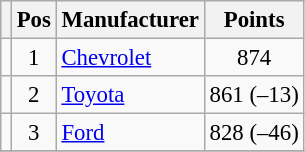<table class="wikitable" style="font-size: 95%;">
<tr>
<th></th>
<th>Pos</th>
<th>Manufacturer</th>
<th>Points</th>
</tr>
<tr>
<td align="left"></td>
<td style="text-align:center;">1</td>
<td><a href='#'>Chevrolet</a></td>
<td style="text-align:center;">874</td>
</tr>
<tr>
<td align="left"></td>
<td style="text-align:center;">2</td>
<td><a href='#'>Toyota</a></td>
<td style="text-align:center;">861 (–13)</td>
</tr>
<tr>
<td align="left"></td>
<td style="text-align:center;">3</td>
<td><a href='#'>Ford</a></td>
<td style="text-align:center;">828 (–46)</td>
</tr>
<tr class="sortbottom">
</tr>
</table>
